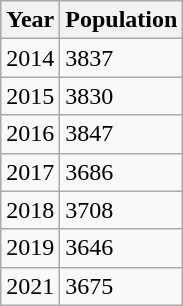<table class="wikitable">
<tr>
<th>Year</th>
<th>Population</th>
</tr>
<tr>
<td>2014</td>
<td>3837</td>
</tr>
<tr>
<td>2015</td>
<td>3830</td>
</tr>
<tr>
<td>2016</td>
<td>3847</td>
</tr>
<tr>
<td>2017</td>
<td>3686</td>
</tr>
<tr>
<td>2018</td>
<td>3708</td>
</tr>
<tr>
<td>2019</td>
<td>3646</td>
</tr>
<tr>
<td>2021</td>
<td>3675</td>
</tr>
</table>
